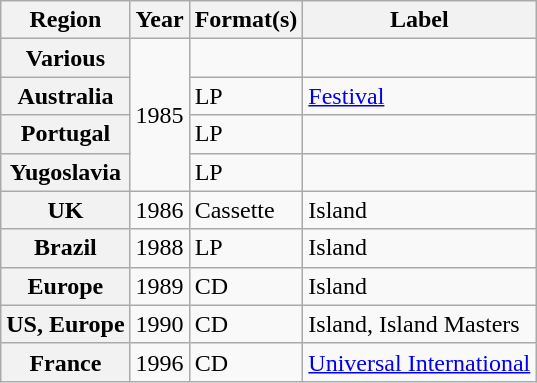<table class="wikitable plainrowheaders">
<tr>
<th scope="col">Region</th>
<th scope="col">Year</th>
<th scope="col">Format(s)</th>
<th scope="col">Label</th>
</tr>
<tr>
<th scope="row">Various</th>
<td rowspan="4">1985</td>
<td></td>
<td></td>
</tr>
<tr>
<th scope="row">Australia</th>
<td>LP</td>
<td><a href='#'>Festival</a></td>
</tr>
<tr>
<th scope="row">Portugal</th>
<td>LP</td>
<td></td>
</tr>
<tr>
<th scope="row">Yugoslavia</th>
<td>LP</td>
<td></td>
</tr>
<tr>
<th scope="row">UK</th>
<td>1986</td>
<td>Cassette</td>
<td>Island</td>
</tr>
<tr>
<th scope="row">Brazil</th>
<td>1988</td>
<td>LP</td>
<td>Island</td>
</tr>
<tr>
<th scope="row">Europe</th>
<td>1989</td>
<td>CD</td>
<td>Island</td>
</tr>
<tr>
<th scope="row">US, Europe</th>
<td>1990</td>
<td>CD</td>
<td>Island, Island Masters</td>
</tr>
<tr>
<th scope="row">France</th>
<td>1996</td>
<td>CD</td>
<td><a href='#'>Universal International</a></td>
</tr>
</table>
